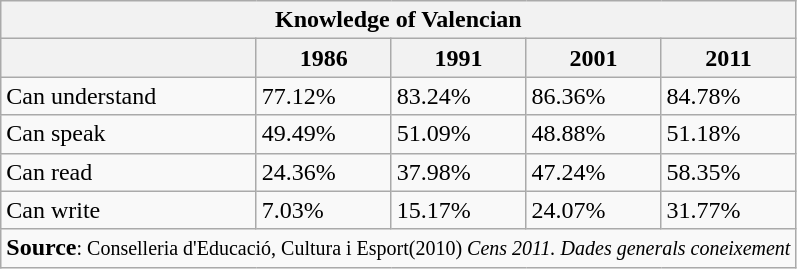<table class="wikitable">
<tr>
<th colspan="5">Knowledge of Valencian</th>
</tr>
<tr>
<th></th>
<th>1986</th>
<th>1991</th>
<th>2001</th>
<th>2011</th>
</tr>
<tr>
<td>Can understand</td>
<td>77.12%</td>
<td>83.24%</td>
<td>86.36%</td>
<td>84.78%</td>
</tr>
<tr>
<td>Can speak</td>
<td>49.49%</td>
<td>51.09%</td>
<td>48.88%</td>
<td>51.18%</td>
</tr>
<tr>
<td>Can read</td>
<td>24.36%</td>
<td>37.98%</td>
<td>47.24%</td>
<td>58.35%</td>
</tr>
<tr>
<td>Can write</td>
<td>7.03%</td>
<td>15.17%</td>
<td>24.07%</td>
<td>31.77%</td>
</tr>
<tr>
<td colspan="5"><strong>Source</strong><small>: Conselleria d'Educació, Cultura i Esport</small><small>(2010) <em>Cens 2011. Dades generals coneixement</em></small></td>
</tr>
</table>
